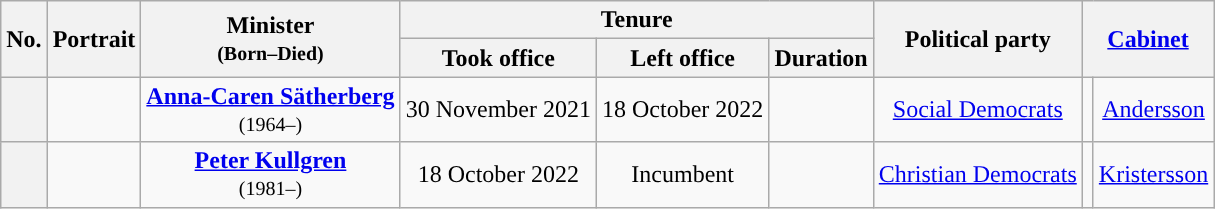<table class="wikitable" style="text-align: center;">
<tr>
<th rowspan="2">No.</th>
<th rowspan="2">Portrait</th>
<th rowspan="2">Minister<br><small>(Born–Died)</small></th>
<th colspan="3">Tenure</th>
<th rowspan="2">Political party</th>
<th rowspan="2" colspan="2"><a href='#'>Cabinet</a></th>
</tr>
<tr>
<th>Took office</th>
<th>Left office</th>
<th>Duration</th>
</tr>
<tr>
<th rowspan="1" style="background: "></th>
<td rowspan="1"></td>
<td rowspan="1"><strong><a href='#'>Anna-Caren Sätherberg</a></strong><br><small>(1964–)</small></td>
<td rowspan="1">30 November 2021</td>
<td rowspan="1">18 October 2022</td>
<td rowspan="1"></td>
<td rowspan="1"><a href='#'>Social Democrats</a></td>
<td rowspan="1" style="background: "></td>
<td rowspan="1"><a href='#'>Andersson</a></td>
</tr>
<tr>
<th rowspan="1" style="background: "></th>
<td rowspan="1"></td>
<td rowspan="1"><strong><a href='#'>Peter Kullgren</a></strong><br><small>(1981–)</small></td>
<td rowspan="1">18 October 2022</td>
<td rowspan="1">Incumbent</td>
<td rowspan="1"></td>
<td rowspan="1"><a href='#'>Christian Democrats</a></td>
<td rowspan="1" style="background: "></td>
<td rowspan="1"><a href='#'>Kristersson</a></td>
</tr>
</table>
